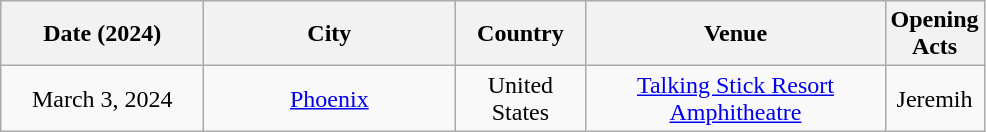<table class="wikitable" style="text-align:center;">
<tr>
<th scope="col" style="width:8em;">Date (2024)</th>
<th scope="col" style="width:10em;">City</th>
<th scope="col" style="width:5em;">Country</th>
<th scope="col" style="width:12em;">Venue</th>
<th scope="col" style="width:2em;">Opening Acts</th>
</tr>
<tr>
<td>March 3, 2024</td>
<td><a href='#'>Phoenix</a></td>
<td>United States</td>
<td><a href='#'>Talking Stick Resort Amphitheatre</a></td>
<td>Jeremih</td>
</tr>
</table>
